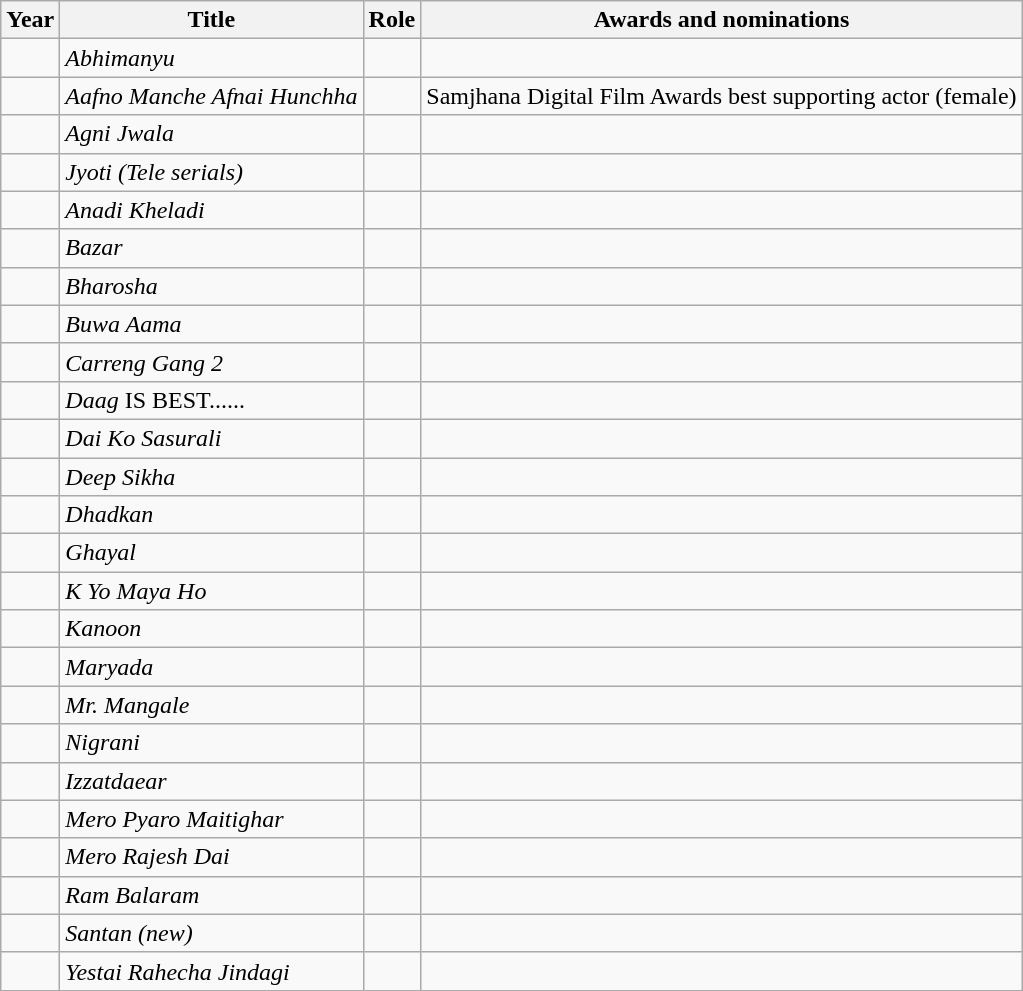<table class="wikitable sortable">
<tr>
<th>Year</th>
<th>Title</th>
<th>Role</th>
<th>Awards and nominations</th>
</tr>
<tr>
<td></td>
<td><em>Abhimanyu</em></td>
<td></td>
<td></td>
</tr>
<tr>
<td></td>
<td><em>Aafno Manche Afnai Hunchha</em></td>
<td></td>
<td>Samjhana Digital Film Awards best supporting actor (female)</td>
</tr>
<tr>
<td></td>
<td><em>Agni Jwala</em></td>
<td></td>
<td></td>
</tr>
<tr>
<td></td>
<td><em>Jyoti (Tele serials)</em></td>
<td></td>
<td></td>
</tr>
<tr>
<td></td>
<td><em>Anadi Kheladi</em></td>
<td></td>
<td></td>
</tr>
<tr>
<td></td>
<td><em>Bazar</em></td>
<td></td>
<td></td>
</tr>
<tr>
<td></td>
<td><em>Bharosha</em></td>
<td></td>
<td></td>
</tr>
<tr>
<td></td>
<td><em>Buwa Aama</em></td>
<td></td>
<td></td>
</tr>
<tr>
<td></td>
<td><em>Carreng Gang 2</em></td>
<td></td>
<td></td>
</tr>
<tr>
<td></td>
<td><em>Daag</em> IS BEST......</td>
<td></td>
<td></td>
</tr>
<tr>
<td></td>
<td><em>Dai Ko Sasurali</em></td>
<td></td>
<td></td>
</tr>
<tr>
<td></td>
<td><em>Deep Sikha</em></td>
<td></td>
<td></td>
</tr>
<tr>
<td></td>
<td><em>Dhadkan</em></td>
<td></td>
<td></td>
</tr>
<tr>
<td></td>
<td><em>Ghayal</em></td>
<td></td>
<td></td>
</tr>
<tr>
<td></td>
<td><em>K Yo Maya Ho</em></td>
<td></td>
<td></td>
</tr>
<tr>
<td></td>
<td><em>Kanoon</em></td>
<td></td>
<td></td>
</tr>
<tr>
<td></td>
<td><em>Maryada</em></td>
<td></td>
<td></td>
</tr>
<tr>
<td></td>
<td><em>Mr. Mangale</em></td>
<td></td>
<td></td>
</tr>
<tr>
<td></td>
<td><em>Nigrani</em></td>
<td></td>
<td></td>
</tr>
<tr>
<td></td>
<td><em>Izzatdaear</em></td>
<td></td>
<td></td>
</tr>
<tr>
<td></td>
<td><em>Mero Pyaro Maitighar</em></td>
<td></td>
<td></td>
</tr>
<tr>
<td></td>
<td><em>Mero Rajesh Dai</em></td>
<td></td>
<td></td>
</tr>
<tr>
<td></td>
<td><em>Ram Balaram</em></td>
<td></td>
<td></td>
</tr>
<tr>
<td></td>
<td><em>Santan (new)</em></td>
<td></td>
<td></td>
</tr>
<tr>
<td></td>
<td><em>Yestai Rahecha Jindagi</em></td>
<td></td>
<td></td>
</tr>
</table>
